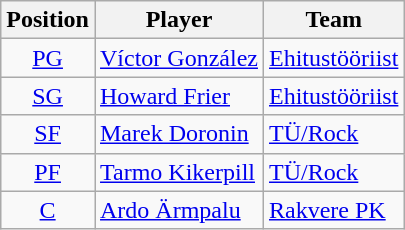<table class="wikitable">
<tr>
<th>Position</th>
<th>Player</th>
<th>Team</th>
</tr>
<tr>
<td align="center"><a href='#'>PG</a></td>
<td> <a href='#'>Víctor González</a></td>
<td><a href='#'>Ehitustööriist</a></td>
</tr>
<tr>
<td align="center"><a href='#'>SG</a></td>
<td> <a href='#'>Howard Frier</a></td>
<td><a href='#'>Ehitustööriist</a></td>
</tr>
<tr>
<td align="center"><a href='#'>SF</a></td>
<td> <a href='#'>Marek Doronin</a></td>
<td><a href='#'>TÜ/Rock</a></td>
</tr>
<tr>
<td align="center"><a href='#'>PF</a></td>
<td> <a href='#'>Tarmo Kikerpill</a></td>
<td><a href='#'>TÜ/Rock</a></td>
</tr>
<tr>
<td align="center"><a href='#'>C</a></td>
<td> <a href='#'>Ardo Ärmpalu</a></td>
<td><a href='#'>Rakvere PK</a></td>
</tr>
</table>
